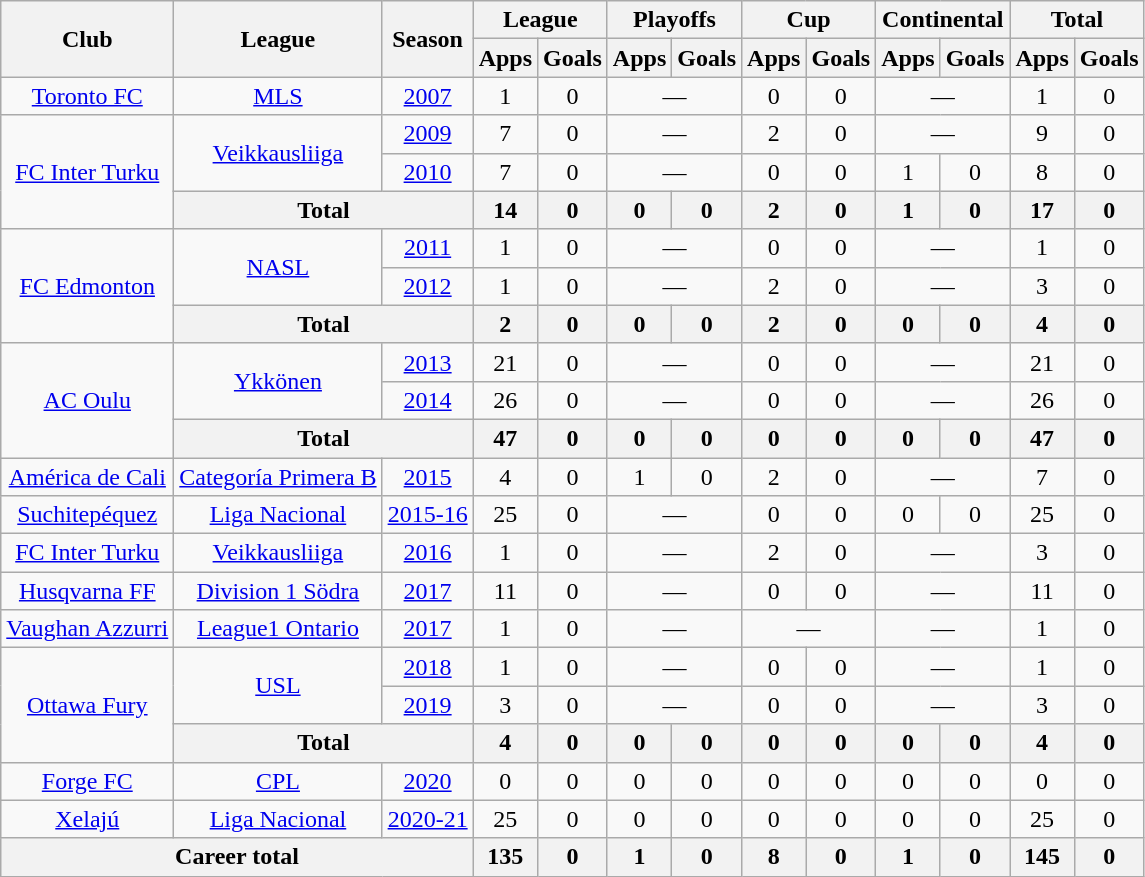<table class="wikitable" style="text-align: center;">
<tr>
<th rowspan="2">Club</th>
<th rowspan="2">League</th>
<th rowspan="2">Season</th>
<th colspan="2">League</th>
<th colspan="2">Playoffs</th>
<th colspan="2">Cup</th>
<th colspan="2">Continental</th>
<th colspan="2">Total</th>
</tr>
<tr>
<th>Apps</th>
<th>Goals</th>
<th>Apps</th>
<th>Goals</th>
<th>Apps</th>
<th>Goals</th>
<th>Apps</th>
<th>Goals</th>
<th>Apps</th>
<th>Goals</th>
</tr>
<tr>
<td><a href='#'>Toronto FC</a></td>
<td><a href='#'>MLS</a></td>
<td><a href='#'>2007</a></td>
<td>1</td>
<td>0</td>
<td colspan="2">—</td>
<td>0</td>
<td>0</td>
<td colspan="2">—</td>
<td>1</td>
<td>0</td>
</tr>
<tr>
<td rowspan="3"><a href='#'>FC Inter Turku</a></td>
<td rowspan="2"><a href='#'>Veikkausliiga</a></td>
<td><a href='#'>2009</a></td>
<td>7</td>
<td>0</td>
<td colspan="2">—</td>
<td>2</td>
<td>0</td>
<td colspan="2">—</td>
<td>9</td>
<td>0</td>
</tr>
<tr>
<td><a href='#'>2010</a></td>
<td>7</td>
<td>0</td>
<td colspan="2">—</td>
<td>0</td>
<td>0</td>
<td>1</td>
<td>0</td>
<td>8</td>
<td>0</td>
</tr>
<tr>
<th colspan="2">Total</th>
<th>14</th>
<th>0</th>
<th>0</th>
<th>0</th>
<th>2</th>
<th>0</th>
<th>1</th>
<th>0</th>
<th>17</th>
<th>0</th>
</tr>
<tr>
<td rowspan="3"><a href='#'>FC Edmonton</a></td>
<td rowspan="2"><a href='#'>NASL</a></td>
<td><a href='#'>2011</a></td>
<td>1</td>
<td>0</td>
<td colspan="2">—</td>
<td>0</td>
<td>0</td>
<td colspan="2">—</td>
<td>1</td>
<td>0</td>
</tr>
<tr>
<td><a href='#'>2012</a></td>
<td>1</td>
<td>0</td>
<td colspan="2">—</td>
<td>2</td>
<td>0</td>
<td colspan="2">—</td>
<td>3</td>
<td>0</td>
</tr>
<tr>
<th colspan="2">Total</th>
<th>2</th>
<th>0</th>
<th>0</th>
<th>0</th>
<th>2</th>
<th>0</th>
<th>0</th>
<th>0</th>
<th>4</th>
<th>0</th>
</tr>
<tr>
<td rowspan="3"><a href='#'>AC Oulu</a></td>
<td rowspan="2"><a href='#'>Ykkönen</a></td>
<td><a href='#'>2013</a></td>
<td>21</td>
<td>0</td>
<td colspan="2">—</td>
<td>0</td>
<td>0</td>
<td colspan="2">—</td>
<td>21</td>
<td>0</td>
</tr>
<tr>
<td><a href='#'>2014</a></td>
<td>26</td>
<td>0</td>
<td colspan="2">—</td>
<td>0</td>
<td>0</td>
<td colspan="2">—</td>
<td>26</td>
<td>0</td>
</tr>
<tr>
<th colspan="2">Total</th>
<th>47</th>
<th>0</th>
<th>0</th>
<th>0</th>
<th>0</th>
<th>0</th>
<th>0</th>
<th>0</th>
<th>47</th>
<th>0</th>
</tr>
<tr>
<td><a href='#'>América de Cali</a></td>
<td><a href='#'>Categoría Primera B</a></td>
<td><a href='#'>2015</a></td>
<td>4</td>
<td>0</td>
<td>1</td>
<td>0</td>
<td>2</td>
<td>0</td>
<td colspan="2">—</td>
<td>7</td>
<td>0</td>
</tr>
<tr>
<td><a href='#'>Suchitepéquez</a></td>
<td><a href='#'>Liga Nacional</a></td>
<td><a href='#'>2015-16</a></td>
<td>25</td>
<td>0</td>
<td colspan="2">—</td>
<td>0</td>
<td>0</td>
<td>0</td>
<td>0</td>
<td>25</td>
<td>0</td>
</tr>
<tr>
<td><a href='#'>FC Inter Turku</a></td>
<td><a href='#'>Veikkausliiga</a></td>
<td><a href='#'>2016</a></td>
<td>1</td>
<td>0</td>
<td colspan="2">—</td>
<td>2</td>
<td>0</td>
<td colspan="2">—</td>
<td>3</td>
<td>0</td>
</tr>
<tr>
<td><a href='#'>Husqvarna FF</a></td>
<td><a href='#'>Division 1 Södra</a></td>
<td><a href='#'>2017</a></td>
<td>11</td>
<td>0</td>
<td colspan="2">—</td>
<td>0</td>
<td>0</td>
<td colspan="2">—</td>
<td>11</td>
<td>0</td>
</tr>
<tr>
<td><a href='#'>Vaughan Azzurri</a></td>
<td><a href='#'>League1 Ontario</a></td>
<td><a href='#'>2017</a></td>
<td>1</td>
<td>0</td>
<td colspan="2">—</td>
<td colspan="2">—</td>
<td colspan="2">—</td>
<td>1</td>
<td>0</td>
</tr>
<tr>
<td rowspan="3"><a href='#'>Ottawa Fury</a></td>
<td rowspan="2"><a href='#'>USL</a></td>
<td><a href='#'>2018</a></td>
<td>1</td>
<td>0</td>
<td colspan="2">—</td>
<td>0</td>
<td>0</td>
<td colspan="2">—</td>
<td>1</td>
<td>0</td>
</tr>
<tr>
<td><a href='#'>2019</a></td>
<td>3</td>
<td>0</td>
<td colspan="2">—</td>
<td>0</td>
<td>0</td>
<td colspan="2">—</td>
<td>3</td>
<td>0</td>
</tr>
<tr>
<th colspan="2">Total</th>
<th>4</th>
<th>0</th>
<th>0</th>
<th>0</th>
<th>0</th>
<th>0</th>
<th>0</th>
<th>0</th>
<th>4</th>
<th>0</th>
</tr>
<tr>
<td><a href='#'>Forge FC</a></td>
<td><a href='#'>CPL</a></td>
<td><a href='#'>2020</a></td>
<td>0</td>
<td>0</td>
<td>0</td>
<td>0</td>
<td>0</td>
<td>0</td>
<td>0</td>
<td>0</td>
<td>0</td>
<td>0</td>
</tr>
<tr>
<td><a href='#'>Xelajú</a></td>
<td><a href='#'>Liga Nacional</a></td>
<td><a href='#'>2020-21</a></td>
<td>25</td>
<td>0</td>
<td>0</td>
<td>0</td>
<td>0</td>
<td>0</td>
<td>0</td>
<td>0</td>
<td>25</td>
<td>0</td>
</tr>
<tr>
<th colspan="3">Career total</th>
<th>135</th>
<th>0</th>
<th>1</th>
<th>0</th>
<th>8</th>
<th>0</th>
<th>1</th>
<th>0</th>
<th>145</th>
<th>0</th>
</tr>
</table>
